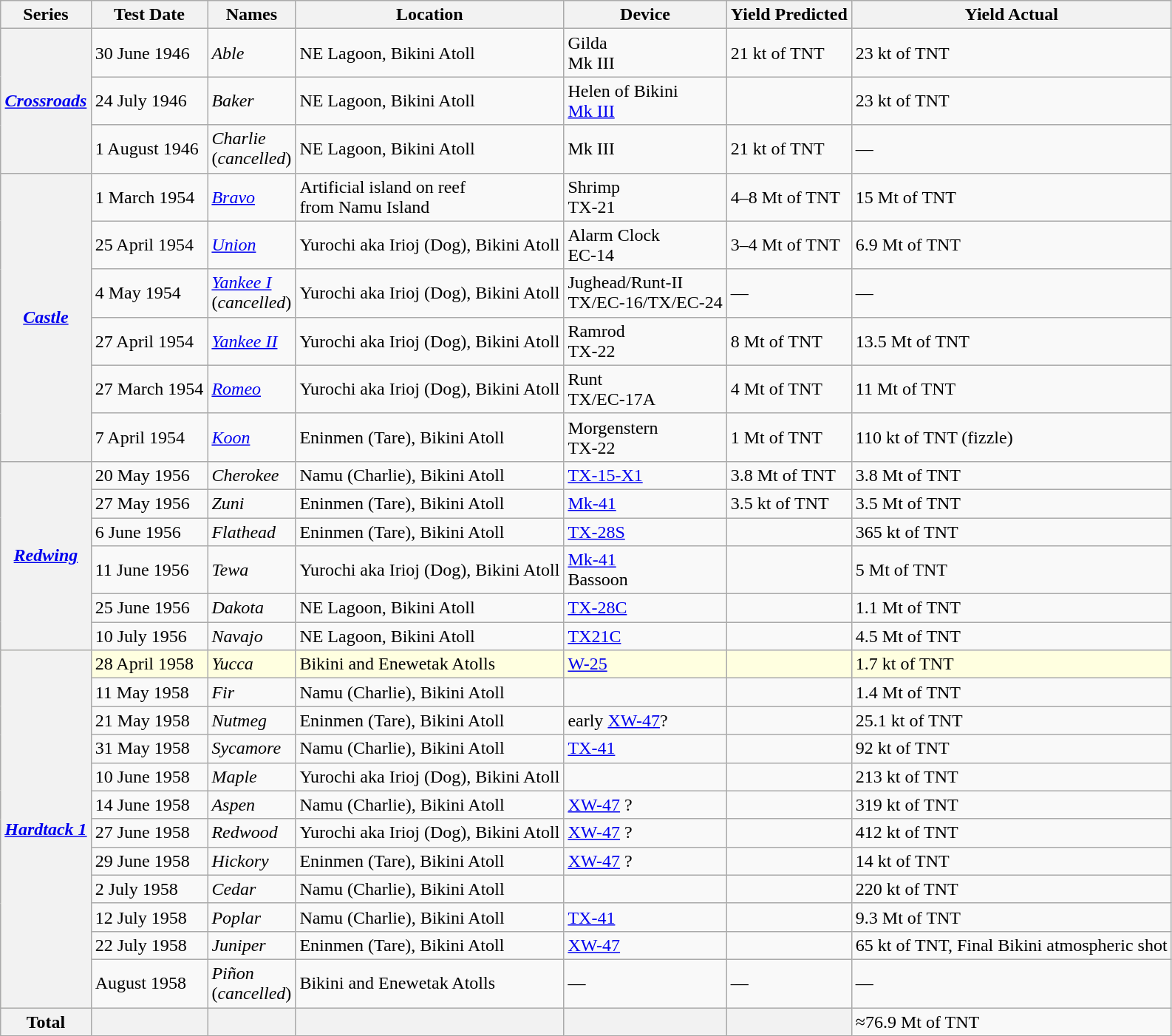<table class="wikitable">
<tr>
<th>Series</th>
<th>Test Date</th>
<th>Names</th>
<th>Location</th>
<th>Device</th>
<th>Yield Predicted</th>
<th>Yield Actual</th>
</tr>
<tr>
<th rowspan="3"><a href='#'><em>Crossroads</em></a></th>
<td>30 June 1946</td>
<td><em>Able</em></td>
<td>NE Lagoon, Bikini Atoll<br> </td>
<td>Gilda<br>Mk III</td>
<td>21 kt of TNT</td>
<td>23 kt of TNT</td>
</tr>
<tr>
<td>24 July 1946</td>
<td><em>Baker</em></td>
<td>NE Lagoon, Bikini Atoll<br> </td>
<td>Helen of Bikini <br><a href='#'>Mk III</a></td>
<td></td>
<td>23 kt of TNT</td>
</tr>
<tr>
<td>1 August 1946</td>
<td><em>Charlie</em> <br>(<em>cancelled</em>)</td>
<td>NE Lagoon, Bikini Atoll<br> </td>
<td>Mk III</td>
<td>21 kt of TNT</td>
<td>—</td>
</tr>
<tr>
<th rowspan="6"><a href='#'><em>Castle</em></a></th>
<td>1 March 1954</td>
<td><em><a href='#'>Bravo</a></em></td>
<td>Artificial island on reef  <br>from Namu Island<br> </td>
<td>Shrimp <br>TX-21</td>
<td>4–8 Mt of TNT</td>
<td>15 Mt of TNT</td>
</tr>
<tr>
<td>25 April 1954</td>
<td><em><a href='#'>Union</a></em></td>
<td>Yurochi aka Irioj (Dog), Bikini Atoll<br> </td>
<td>Alarm Clock<br>EC-14</td>
<td>3–4 Mt of TNT</td>
<td>6.9 Mt of TNT</td>
</tr>
<tr>
<td>4 May 1954</td>
<td><em><a href='#'>Yankee I</a></em><br>(<em>cancelled</em>)</td>
<td>Yurochi aka Irioj (Dog), Bikini Atoll<br> </td>
<td>Jughead/Runt-II <br>TX/EC-16/TX/EC-24</td>
<td>—</td>
<td>—</td>
</tr>
<tr>
<td>27 April 1954</td>
<td><em><a href='#'>Yankee II</a></em></td>
<td>Yurochi aka Irioj (Dog), Bikini Atoll<br> </td>
<td>Ramrod <br>TX-22</td>
<td>8 Mt of TNT</td>
<td>13.5 Mt of TNT</td>
</tr>
<tr>
<td>27 March 1954</td>
<td><em><a href='#'>Romeo</a></em></td>
<td>Yurochi aka Irioj (Dog), Bikini Atoll<br></td>
<td>Runt<br>TX/EC-17A</td>
<td>4 Mt of TNT</td>
<td>11 Mt of TNT</td>
</tr>
<tr>
<td>7 April 1954</td>
<td><em><a href='#'>Koon</a></em></td>
<td>Eninmen (Tare), Bikini Atoll<br> </td>
<td>Morgenstern<br>TX-22</td>
<td>1 Mt of TNT</td>
<td>110 kt of TNT (fizzle)</td>
</tr>
<tr>
<th rowspan="6"><a href='#'><em>Redwing</em></a></th>
<td>20 May 1956</td>
<td><em>Cherokee</em></td>
<td>Namu (Charlie), Bikini Atoll<br> </td>
<td><a href='#'>TX-15-X1</a></td>
<td>3.8 Mt of TNT</td>
<td>3.8 Mt of TNT</td>
</tr>
<tr>
<td>27 May 1956</td>
<td><em>Zuni</em></td>
<td>Eninmen (Tare), Bikini Atoll<br> </td>
<td><a href='#'>Mk-41</a></td>
<td>3.5 kt of TNT</td>
<td>3.5 Mt of TNT</td>
</tr>
<tr>
<td>6 June 1956</td>
<td><em>Flathead</em></td>
<td>Eninmen (Tare), Bikini Atoll<br> </td>
<td><a href='#'>TX-28S</a></td>
<td></td>
<td>365 kt of TNT</td>
</tr>
<tr>
<td>11 June 1956</td>
<td><em>Tewa</em></td>
<td>Yurochi aka Irioj (Dog), Bikini Atoll<br> </td>
<td><a href='#'>Mk-41</a><br>Bassoon</td>
<td></td>
<td>5 Mt of TNT</td>
</tr>
<tr>
<td>25 June 1956</td>
<td><em>Dakota</em></td>
<td>NE Lagoon, Bikini Atoll<br> </td>
<td><a href='#'>TX-28C</a></td>
<td></td>
<td>1.1 Mt of TNT</td>
</tr>
<tr>
<td>10 July 1956</td>
<td><em>Navajo</em></td>
<td>NE Lagoon, Bikini Atoll<br> </td>
<td><a href='#'>TX21C</a></td>
<td></td>
<td>4.5 Mt of TNT</td>
</tr>
<tr style="background-color:LightYellow;">
<th rowspan="12"><em><a href='#'>Hardtack 1</a></em></th>
<td>28 April 1958</td>
<td><em>Yucca</em></td>
<td>Bikini and Enewetak Atolls<br></td>
<td><a href='#'>W-25</a></td>
<td></td>
<td>1.7 kt of TNT</td>
</tr>
<tr>
<td>11 May 1958</td>
<td><em>Fir</em></td>
<td>Namu (Charlie), Bikini Atoll<br> </td>
<td></td>
<td></td>
<td>1.4 Mt of TNT</td>
</tr>
<tr>
<td>21 May 1958</td>
<td><em>Nutmeg</em></td>
<td>Eninmen (Tare), Bikini Atoll<br> </td>
<td>early <a href='#'>XW-47</a>?</td>
<td></td>
<td>25.1 kt of TNT</td>
</tr>
<tr>
<td>31 May 1958</td>
<td><em>Sycamore</em></td>
<td>Namu (Charlie), Bikini Atoll<br> </td>
<td><a href='#'>TX-41</a></td>
<td></td>
<td>92 kt of TNT</td>
</tr>
<tr>
<td>10 June 1958</td>
<td><em>Maple</em></td>
<td>Yurochi aka Irioj (Dog), Bikini Atoll<br> </td>
<td></td>
<td></td>
<td>213 kt of TNT</td>
</tr>
<tr>
<td>14 June 1958</td>
<td><em>Aspen</em></td>
<td>Namu (Charlie), Bikini Atoll<br> </td>
<td><a href='#'>XW-47</a> ?</td>
<td></td>
<td>319 kt of TNT</td>
</tr>
<tr>
<td>27 June 1958</td>
<td><em>Redwood</em></td>
<td>Yurochi aka Irioj (Dog), Bikini Atoll<br> </td>
<td><a href='#'>XW-47</a> ?</td>
<td></td>
<td>412 kt of TNT</td>
</tr>
<tr>
<td>29 June 1958</td>
<td><em>Hickory</em></td>
<td>Eninmen (Tare), Bikini Atoll<br> </td>
<td><a href='#'>XW-47</a> ?</td>
<td></td>
<td>14 kt of TNT</td>
</tr>
<tr>
<td>2 July 1958</td>
<td><em>Cedar</em></td>
<td>Namu (Charlie), Bikini Atoll<br> </td>
<td></td>
<td></td>
<td>220 kt of TNT</td>
</tr>
<tr>
<td>12 July 1958</td>
<td><em>Poplar</em></td>
<td>Namu (Charlie), Bikini Atoll<br> </td>
<td><a href='#'>TX-41</a></td>
<td></td>
<td>9.3 Mt of TNT</td>
</tr>
<tr>
<td>22 July 1958</td>
<td><em>Juniper</em></td>
<td>Eninmen (Tare), Bikini Atoll<br> </td>
<td><a href='#'>XW-47</a></td>
<td></td>
<td>65 kt of TNT, Final Bikini atmospheric shot</td>
</tr>
<tr>
<td>August 1958</td>
<td><em>Piñon</em><br>(<em>cancelled</em>)</td>
<td>Bikini and Enewetak Atolls<br> </td>
<td>—</td>
<td>—</td>
<td>—</td>
</tr>
<tr>
<th>Total</th>
<th></th>
<th></th>
<th></th>
<th></th>
<th> </th>
<td>≈76.9 Mt of TNT</td>
</tr>
</table>
